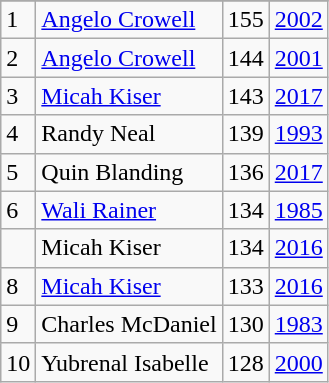<table class="wikitable">
<tr>
</tr>
<tr>
<td>1</td>
<td><a href='#'>Angelo Crowell</a></td>
<td>155</td>
<td><a href='#'>2002</a></td>
</tr>
<tr>
<td>2</td>
<td><a href='#'>Angelo Crowell</a></td>
<td>144</td>
<td><a href='#'>2001</a></td>
</tr>
<tr>
<td>3</td>
<td><a href='#'>Micah Kiser</a></td>
<td>143</td>
<td><a href='#'>2017</a></td>
</tr>
<tr>
<td>4</td>
<td>Randy Neal</td>
<td>139</td>
<td><a href='#'>1993</a></td>
</tr>
<tr>
<td>5</td>
<td>Quin Blanding</td>
<td>136</td>
<td><a href='#'>2017</a></td>
</tr>
<tr>
<td>6</td>
<td><a href='#'>Wali Rainer</a></td>
<td>134</td>
<td><a href='#'>1985</a></td>
</tr>
<tr>
<td></td>
<td>Micah Kiser</td>
<td>134</td>
<td><a href='#'>2016</a></td>
</tr>
<tr>
<td>8</td>
<td><a href='#'>Micah Kiser</a></td>
<td>133</td>
<td><a href='#'>2016</a></td>
</tr>
<tr>
<td>9</td>
<td>Charles McDaniel</td>
<td>130</td>
<td><a href='#'>1983</a></td>
</tr>
<tr>
<td>10</td>
<td>Yubrenal Isabelle</td>
<td>128</td>
<td><a href='#'>2000</a></td>
</tr>
</table>
